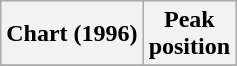<table class="wikitable plainrowheaders">
<tr>
<th align="left">Chart (1996)</th>
<th align="left">Peak<br>position</th>
</tr>
<tr>
</tr>
</table>
